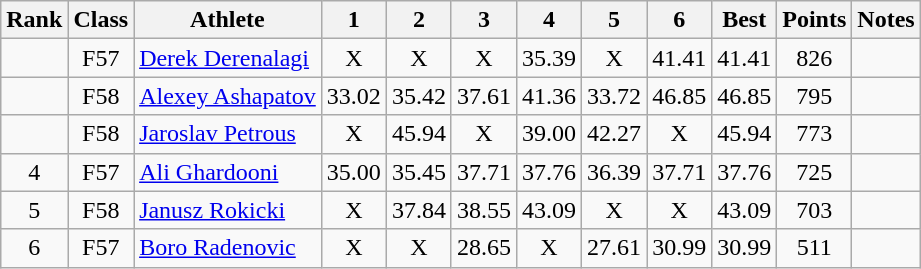<table class="wikitable sortable" style="text-align:center">
<tr>
<th>Rank</th>
<th>Class</th>
<th>Athlete</th>
<th>1</th>
<th>2</th>
<th>3</th>
<th>4</th>
<th>5</th>
<th>6</th>
<th>Best</th>
<th>Points</th>
<th>Notes</th>
</tr>
<tr>
<td></td>
<td>F57</td>
<td style="text-align:left"><a href='#'>Derek Derenalagi</a><br></td>
<td>X</td>
<td>X</td>
<td>X</td>
<td>35.39</td>
<td>X</td>
<td>41.41</td>
<td>41.41</td>
<td>826</td>
<td></td>
</tr>
<tr>
<td></td>
<td>F58</td>
<td style="text-align:left"><a href='#'>Alexey Ashapatov</a><br></td>
<td>33.02</td>
<td>35.42</td>
<td>37.61</td>
<td>41.36</td>
<td>33.72</td>
<td>46.85</td>
<td>46.85</td>
<td>795</td>
<td></td>
</tr>
<tr>
<td></td>
<td>F58</td>
<td style="text-align:left"><a href='#'>Jaroslav Petrous</a><br></td>
<td>X</td>
<td>45.94</td>
<td>X</td>
<td>39.00</td>
<td>42.27</td>
<td>X</td>
<td>45.94</td>
<td>773</td>
<td></td>
</tr>
<tr>
<td>4</td>
<td>F57</td>
<td style="text-align:left"><a href='#'>Ali Ghardooni</a><br></td>
<td>35.00</td>
<td>35.45</td>
<td>37.71</td>
<td>37.76</td>
<td>36.39</td>
<td>37.71</td>
<td>37.76</td>
<td>725</td>
<td></td>
</tr>
<tr>
<td>5</td>
<td>F58</td>
<td style="text-align:left"><a href='#'>Janusz Rokicki</a><br></td>
<td>X</td>
<td>37.84</td>
<td>38.55</td>
<td>43.09</td>
<td>X</td>
<td>X</td>
<td>43.09</td>
<td>703</td>
<td></td>
</tr>
<tr>
<td>6</td>
<td>F57</td>
<td style="text-align:left"><a href='#'>Boro Radenovic</a><br></td>
<td>X</td>
<td>X</td>
<td>28.65</td>
<td>X</td>
<td>27.61</td>
<td>30.99</td>
<td>30.99</td>
<td>511</td>
<td></td>
</tr>
</table>
